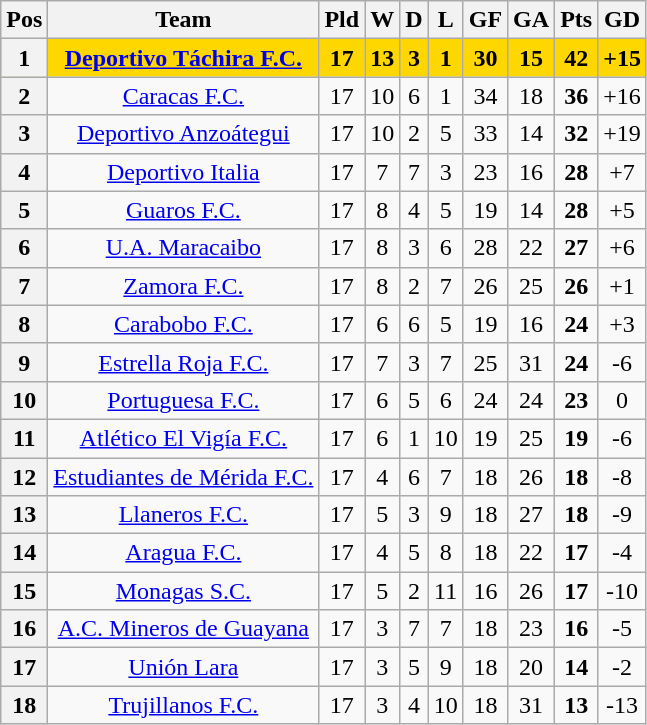<table class="wikitable" style="text-align:center">
<tr>
<th>Pos</th>
<th>Team</th>
<th>Pld</th>
<th>W</th>
<th>D</th>
<th>L</th>
<th>GF</th>
<th>GA</th>
<th>Pts</th>
<th>GD</th>
</tr>
<tr bgcolor="gold">
<th>1</th>
<td><strong><a href='#'>Deportivo Táchira F.C.</a></strong></td>
<td><strong>17</strong></td>
<td><strong>13</strong></td>
<td><strong>3</strong></td>
<td><strong>1</strong></td>
<td><strong>30</strong></td>
<td><strong>15</strong></td>
<td><strong>42</strong></td>
<td><strong>+15</strong></td>
</tr>
<tr>
<th>2</th>
<td><a href='#'>Caracas F.C.</a></td>
<td>17</td>
<td>10</td>
<td>6</td>
<td>1</td>
<td>34</td>
<td>18</td>
<td><strong>36</strong></td>
<td>+16</td>
</tr>
<tr>
<th>3</th>
<td><a href='#'>Deportivo Anzoátegui</a></td>
<td>17</td>
<td>10</td>
<td>2</td>
<td>5</td>
<td>33</td>
<td>14</td>
<td><strong>32</strong></td>
<td>+19</td>
</tr>
<tr>
<th>4</th>
<td><a href='#'>Deportivo Italia</a></td>
<td>17</td>
<td>7</td>
<td>7</td>
<td>3</td>
<td>23</td>
<td>16</td>
<td><strong>28</strong></td>
<td>+7</td>
</tr>
<tr>
<th>5</th>
<td><a href='#'>Guaros F.C.</a></td>
<td>17</td>
<td>8</td>
<td>4</td>
<td>5</td>
<td>19</td>
<td>14</td>
<td><strong>28</strong></td>
<td>+5</td>
</tr>
<tr>
<th>6</th>
<td><a href='#'>U.A. Maracaibo</a></td>
<td>17</td>
<td>8</td>
<td>3</td>
<td>6</td>
<td>28</td>
<td>22</td>
<td><strong>27</strong></td>
<td>+6</td>
</tr>
<tr>
<th>7</th>
<td><a href='#'>Zamora F.C.</a></td>
<td>17</td>
<td>8</td>
<td>2</td>
<td>7</td>
<td>26</td>
<td>25</td>
<td><strong>26</strong></td>
<td>+1</td>
</tr>
<tr>
<th>8</th>
<td><a href='#'>Carabobo F.C.</a></td>
<td>17</td>
<td>6</td>
<td>6</td>
<td>5</td>
<td>19</td>
<td>16</td>
<td><strong>24</strong></td>
<td>+3</td>
</tr>
<tr>
<th>9</th>
<td><a href='#'>Estrella Roja F.C.</a></td>
<td>17</td>
<td>7</td>
<td>3</td>
<td>7</td>
<td>25</td>
<td>31</td>
<td><strong>24</strong></td>
<td>-6</td>
</tr>
<tr>
<th>10</th>
<td><a href='#'>Portuguesa F.C.</a></td>
<td>17</td>
<td>6</td>
<td>5</td>
<td>6</td>
<td>24</td>
<td>24</td>
<td><strong>23</strong></td>
<td>0</td>
</tr>
<tr>
<th>11</th>
<td><a href='#'>Atlético El Vigía F.C.</a></td>
<td>17</td>
<td>6</td>
<td>1</td>
<td>10</td>
<td>19</td>
<td>25</td>
<td><strong>19</strong></td>
<td>-6</td>
</tr>
<tr>
<th>12</th>
<td><a href='#'>Estudiantes de Mérida F.C.</a></td>
<td>17</td>
<td>4</td>
<td>6</td>
<td>7</td>
<td>18</td>
<td>26</td>
<td><strong>18</strong></td>
<td>-8</td>
</tr>
<tr>
<th>13</th>
<td><a href='#'>Llaneros F.C.</a></td>
<td>17</td>
<td>5</td>
<td>3</td>
<td>9</td>
<td>18</td>
<td>27</td>
<td><strong>18</strong></td>
<td>-9</td>
</tr>
<tr>
<th>14</th>
<td><a href='#'>Aragua F.C.</a></td>
<td>17</td>
<td>4</td>
<td>5</td>
<td>8</td>
<td>18</td>
<td>22</td>
<td><strong>17</strong></td>
<td>-4</td>
</tr>
<tr>
<th>15</th>
<td><a href='#'>Monagas S.C.</a></td>
<td>17</td>
<td>5</td>
<td>2</td>
<td>11</td>
<td>16</td>
<td>26</td>
<td><strong>17</strong></td>
<td>-10</td>
</tr>
<tr>
<th>16</th>
<td><a href='#'>A.C. Mineros de Guayana</a></td>
<td>17</td>
<td>3</td>
<td>7</td>
<td>7</td>
<td>18</td>
<td>23</td>
<td><strong>16</strong></td>
<td>-5</td>
</tr>
<tr>
<th>17</th>
<td><a href='#'>Unión Lara</a></td>
<td>17</td>
<td>3</td>
<td>5</td>
<td>9</td>
<td>18</td>
<td>20</td>
<td><strong>14</strong></td>
<td>-2</td>
</tr>
<tr>
<th>18</th>
<td><a href='#'>Trujillanos F.C.</a></td>
<td>17</td>
<td>3</td>
<td>4</td>
<td>10</td>
<td>18</td>
<td>31</td>
<td><strong>13</strong></td>
<td>-13</td>
</tr>
</table>
